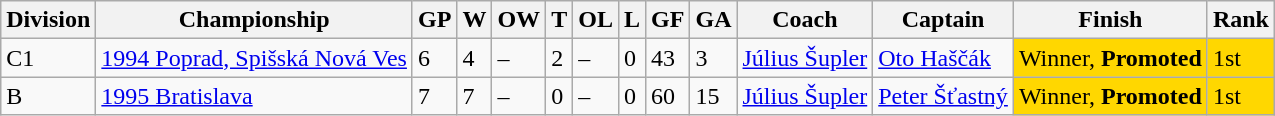<table class="wikitable sortable">
<tr>
<th>Division</th>
<th>Championship</th>
<th>GP</th>
<th>W</th>
<th>OW</th>
<th>T</th>
<th>OL</th>
<th>L</th>
<th>GF</th>
<th>GA</th>
<th>Coach</th>
<th>Captain</th>
<th>Finish</th>
<th>Rank</th>
</tr>
<tr>
<td>C1</td>
<td> <a href='#'>1994 Poprad, Spišská Nová Ves</a></td>
<td>6</td>
<td>4</td>
<td>–</td>
<td>2</td>
<td>–</td>
<td>0</td>
<td>43</td>
<td>3</td>
<td><a href='#'>Július Šupler</a></td>
<td><a href='#'>Oto Haščák</a></td>
<td bgcolor=gold>Winner, <strong>Promoted</strong></td>
<td bgcolor=gold>1st</td>
</tr>
<tr>
<td>B</td>
<td> <a href='#'>1995 Bratislava</a></td>
<td>7</td>
<td>7</td>
<td>–</td>
<td>0</td>
<td>–</td>
<td>0</td>
<td>60</td>
<td>15</td>
<td><a href='#'>Július Šupler</a></td>
<td><a href='#'>Peter Šťastný</a></td>
<td bgcolor=gold>Winner, <strong>Promoted</strong></td>
<td bgcolor=gold>1st</td>
</tr>
</table>
